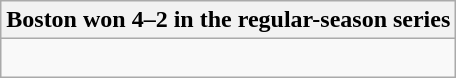<table class="wikitable collapsible collapsed">
<tr>
<th>Boston won 4–2 in the regular-season series</th>
</tr>
<tr>
<td><br>




</td>
</tr>
</table>
